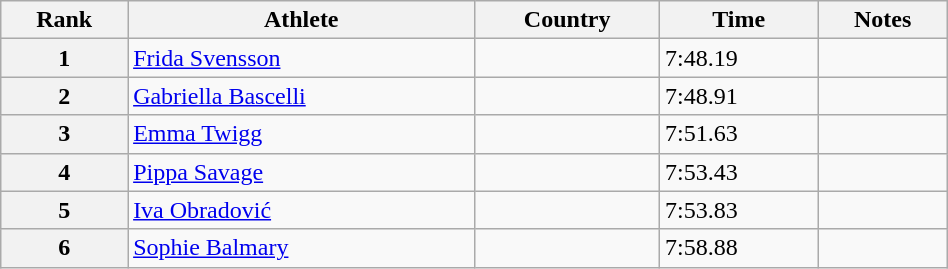<table class="wikitable sortable" width=50%>
<tr>
<th>Rank</th>
<th>Athlete</th>
<th>Country</th>
<th>Time</th>
<th>Notes</th>
</tr>
<tr>
<th>1</th>
<td><a href='#'>Frida Svensson</a></td>
<td></td>
<td>7:48.19</td>
<td></td>
</tr>
<tr>
<th>2</th>
<td><a href='#'>Gabriella Bascelli</a></td>
<td></td>
<td>7:48.91</td>
<td></td>
</tr>
<tr>
<th>3</th>
<td><a href='#'>Emma Twigg</a></td>
<td></td>
<td>7:51.63</td>
<td></td>
</tr>
<tr>
<th>4</th>
<td><a href='#'>Pippa Savage</a></td>
<td></td>
<td>7:53.43</td>
<td></td>
</tr>
<tr>
<th>5</th>
<td><a href='#'>Iva Obradović</a></td>
<td></td>
<td>7:53.83</td>
<td></td>
</tr>
<tr>
<th>6</th>
<td><a href='#'>Sophie Balmary</a></td>
<td></td>
<td>7:58.88</td>
<td></td>
</tr>
</table>
